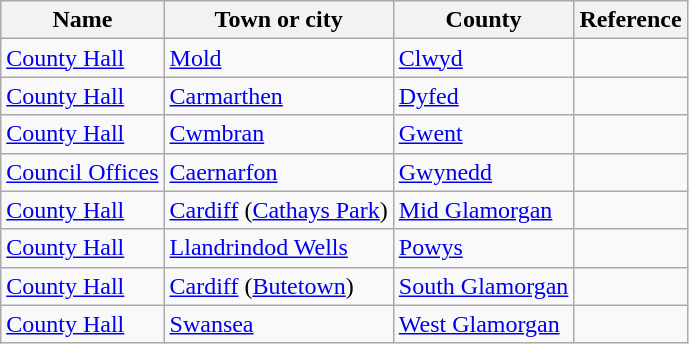<table class="wikitable sortable">
<tr>
<th>Name</th>
<th>Town or city</th>
<th>County</th>
<th>Reference</th>
</tr>
<tr>
<td><a href='#'>County Hall</a></td>
<td><a href='#'>Mold</a></td>
<td><a href='#'>Clwyd</a></td>
<td></td>
</tr>
<tr>
<td><a href='#'>County Hall</a></td>
<td><a href='#'>Carmarthen</a></td>
<td><a href='#'>Dyfed</a></td>
<td></td>
</tr>
<tr>
<td><a href='#'>County Hall</a></td>
<td><a href='#'>Cwmbran</a></td>
<td><a href='#'>Gwent</a></td>
<td></td>
</tr>
<tr>
<td><a href='#'>Council Offices</a></td>
<td><a href='#'>Caernarfon</a></td>
<td><a href='#'>Gwynedd</a></td>
<td></td>
</tr>
<tr>
<td><a href='#'>County Hall</a></td>
<td><a href='#'>Cardiff</a> (<a href='#'>Cathays Park</a>)</td>
<td><a href='#'>Mid Glamorgan</a></td>
<td></td>
</tr>
<tr>
<td><a href='#'>County Hall</a></td>
<td><a href='#'>Llandrindod Wells</a></td>
<td><a href='#'>Powys</a></td>
<td></td>
</tr>
<tr>
<td><a href='#'>County Hall</a></td>
<td><a href='#'>Cardiff</a> (<a href='#'>Butetown</a>)</td>
<td><a href='#'>South Glamorgan</a></td>
<td></td>
</tr>
<tr>
<td><a href='#'>County Hall</a></td>
<td><a href='#'>Swansea</a></td>
<td><a href='#'>West Glamorgan</a></td>
<td></td>
</tr>
</table>
